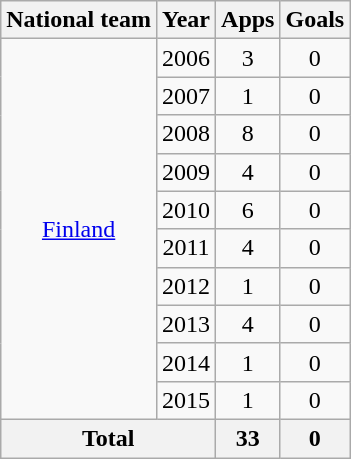<table class="wikitable" style="text-align:center">
<tr>
<th>National team</th>
<th>Year</th>
<th>Apps</th>
<th>Goals</th>
</tr>
<tr>
<td rowspan="10"><a href='#'>Finland</a></td>
<td>2006</td>
<td>3</td>
<td>0</td>
</tr>
<tr>
<td>2007</td>
<td>1</td>
<td>0</td>
</tr>
<tr>
<td>2008</td>
<td>8</td>
<td>0</td>
</tr>
<tr>
<td>2009</td>
<td>4</td>
<td>0</td>
</tr>
<tr>
<td>2010</td>
<td>6</td>
<td>0</td>
</tr>
<tr>
<td>2011</td>
<td>4</td>
<td>0</td>
</tr>
<tr>
<td>2012</td>
<td>1</td>
<td>0</td>
</tr>
<tr>
<td>2013</td>
<td>4</td>
<td>0</td>
</tr>
<tr>
<td>2014</td>
<td>1</td>
<td>0</td>
</tr>
<tr>
<td>2015</td>
<td>1</td>
<td>0</td>
</tr>
<tr>
<th colspan="2">Total</th>
<th>33</th>
<th>0</th>
</tr>
</table>
